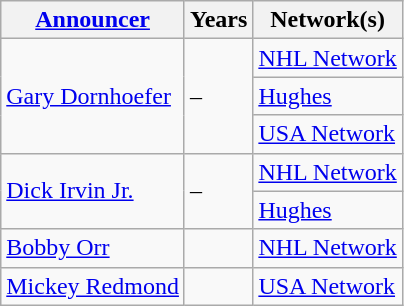<table class="wikitable">
<tr>
<th><a href='#'>Announcer</a></th>
<th>Years</th>
<th>Network(s)</th>
</tr>
<tr>
<td rowspan="3"><a href='#'>Gary Dornhoefer</a></td>
<td rowspan="3">–</td>
<td><a href='#'>NHL Network</a></td>
</tr>
<tr>
<td><a href='#'>Hughes</a></td>
</tr>
<tr>
<td><a href='#'>USA Network</a></td>
</tr>
<tr>
<td rowspan="2"><a href='#'>Dick Irvin Jr.</a></td>
<td rowspan="2">–</td>
<td><a href='#'>NHL Network</a></td>
</tr>
<tr>
<td><a href='#'>Hughes</a></td>
</tr>
<tr>
<td><a href='#'>Bobby Orr</a></td>
<td></td>
<td><a href='#'>NHL Network</a></td>
</tr>
<tr>
<td><a href='#'>Mickey Redmond</a></td>
<td></td>
<td><a href='#'>USA Network</a></td>
</tr>
</table>
